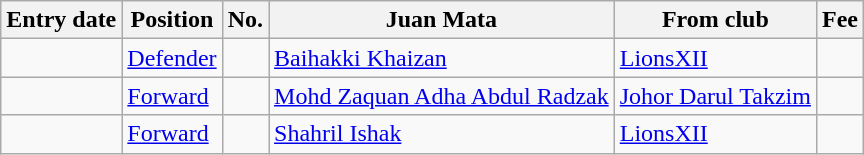<table class="wikitable sortable">
<tr>
<th>Entry date</th>
<th>Position</th>
<th>No.</th>
<th>Juan Mata</th>
<th>From club</th>
<th>Fee</th>
</tr>
<tr>
<td></td>
<td align="left"><a href='#'>Defender</a></td>
<td align="left"></td>
<td align="left"> <a href='#'>Baihakki Khaizan</a></td>
<td align="left"> <a href='#'>LionsXII</a></td>
<td align=right></td>
</tr>
<tr>
<td></td>
<td align="left"><a href='#'>Forward</a></td>
<td align="left"></td>
<td align="left"> <a href='#'>Mohd Zaquan Adha Abdul Radzak</a></td>
<td align="left"> <a href='#'>Johor Darul Takzim</a></td>
<td align=right></td>
</tr>
<tr>
<td></td>
<td align="left"><a href='#'>Forward</a></td>
<td align="left"></td>
<td align="left"> <a href='#'>Shahril Ishak</a></td>
<td align="left"> <a href='#'>LionsXII</a></td>
<td align=right></td>
</tr>
</table>
